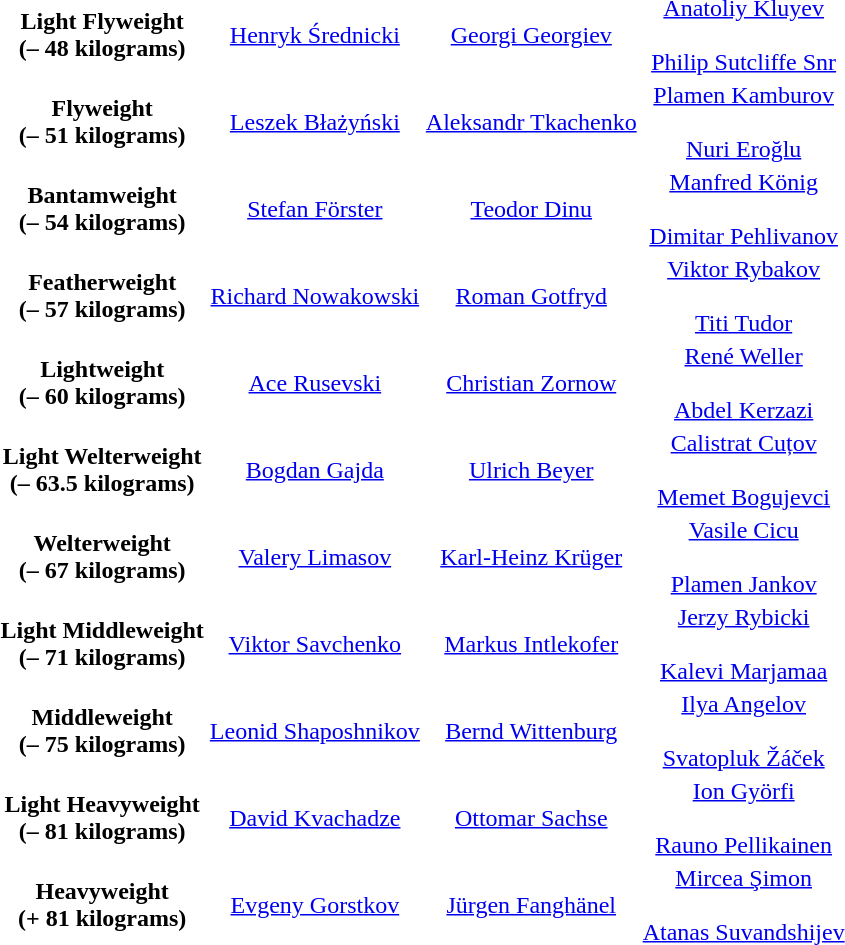<table>
<tr align="center">
<td><strong>Light Flyweight<br>(– 48 kilograms)</strong></td>
<td> <a href='#'>Henryk Średnicki</a><br></td>
<td> <a href='#'>Georgi Georgiev</a><br></td>
<td> <a href='#'>Anatoliy Kluyev</a><br><br> <a href='#'>Philip Sutcliffe Snr</a><br></td>
</tr>
<tr align="center">
<td><strong>Flyweight<br>(– 51 kilograms)</strong></td>
<td> <a href='#'>Leszek Błażyński</a><br></td>
<td> <a href='#'>Aleksandr Tkachenko</a><br></td>
<td> <a href='#'>Plamen Kamburov</a><br><br> <a href='#'>Nuri Eroğlu</a><br></td>
</tr>
<tr align="center">
<td><strong>Bantamweight<br>(– 54 kilograms)</strong></td>
<td> <a href='#'>Stefan Förster</a><br></td>
<td> <a href='#'>Teodor Dinu</a><br></td>
<td> <a href='#'>Manfred König</a><br><br> <a href='#'>Dimitar Pehlivanov</a><br></td>
</tr>
<tr align="center">
<td><strong>Featherweight<br>(– 57 kilograms)</strong></td>
<td> <a href='#'>Richard Nowakowski</a><br></td>
<td> <a href='#'>Roman Gotfryd</a><br></td>
<td> <a href='#'>Viktor Rybakov</a><br><br> <a href='#'>Titi Tudor</a><br></td>
</tr>
<tr align="center">
<td><strong>Lightweight<br>(– 60 kilograms)</strong></td>
<td> <a href='#'>Ace Rusevski</a><br></td>
<td> <a href='#'>Christian Zornow</a><br></td>
<td> <a href='#'>René Weller</a><br><br> <a href='#'>Abdel Kerzazi</a><br></td>
</tr>
<tr align="center">
<td><strong>Light Welterweight<br>(– 63.5 kilograms)</strong></td>
<td> <a href='#'>Bogdan Gajda</a><br></td>
<td> <a href='#'>Ulrich Beyer</a><br></td>
<td> <a href='#'>Calistrat Cuțov</a><br><br> <a href='#'>Memet Bogujevci</a><br></td>
</tr>
<tr align="center">
<td><strong>Welterweight<br>(– 67 kilograms)</strong></td>
<td> <a href='#'>Valery Limasov</a><br></td>
<td> <a href='#'>Karl-Heinz Krüger</a><br></td>
<td> <a href='#'>Vasile Cicu</a><br><br> <a href='#'>Plamen Jankov</a><br></td>
</tr>
<tr align="center">
<td><strong>Light Middleweight<br>(– 71 kilograms)</strong></td>
<td> <a href='#'>Viktor Savchenko</a><br></td>
<td> <a href='#'>Markus Intlekofer</a><br></td>
<td> <a href='#'>Jerzy Rybicki</a><br><br> <a href='#'>Kalevi Marjamaa</a><br></td>
</tr>
<tr align="center">
<td><strong>Middleweight<br>(– 75 kilograms)</strong></td>
<td> <a href='#'>Leonid Shaposhnikov</a><br></td>
<td> <a href='#'>Bernd Wittenburg</a><br></td>
<td> <a href='#'>Ilya Angelov</a><br><br> <a href='#'>Svatopluk Žáček</a><br></td>
</tr>
<tr align="center">
<td><strong>Light Heavyweight<br>(– 81 kilograms)</strong></td>
<td> <a href='#'>David Kvachadze</a><br></td>
<td> <a href='#'>Ottomar Sachse</a><br></td>
<td> <a href='#'>Ion Györfi</a><br><br> <a href='#'>Rauno Pellikainen</a><br></td>
</tr>
<tr align="center">
<td><strong>Heavyweight<br>(+ 81 kilograms)</strong></td>
<td> <a href='#'>Evgeny Gorstkov</a><br></td>
<td> <a href='#'>Jürgen Fanghänel</a><br></td>
<td> <a href='#'>Mircea Şimon</a><br><br> <a href='#'>Atanas Suvandshijev</a><br></td>
</tr>
</table>
